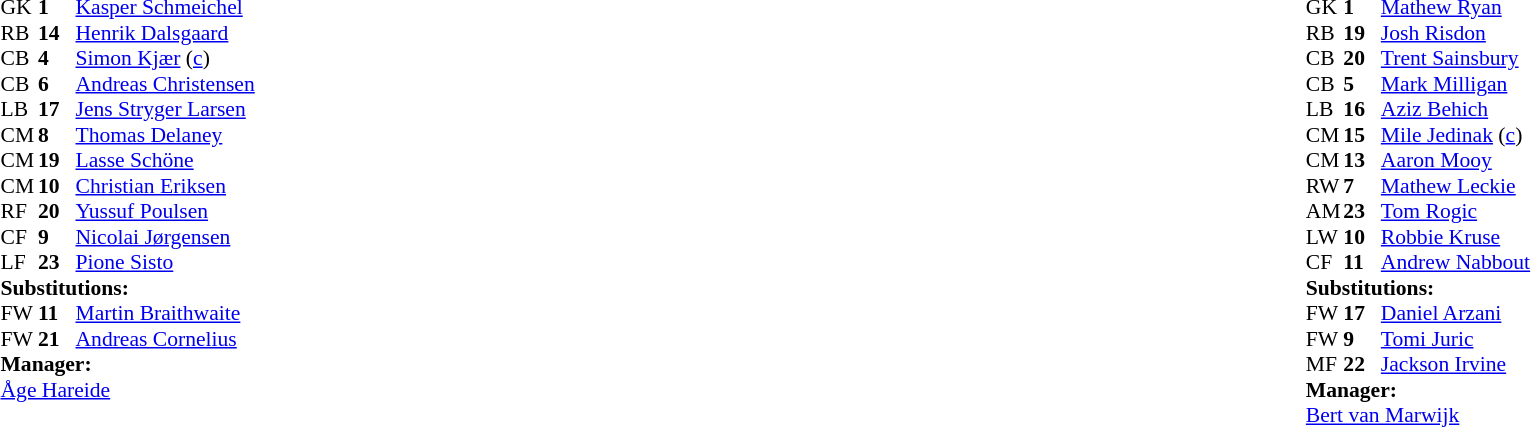<table width="100%">
<tr>
<td valign="top" width="40%"><br><table style="font-size:90%" cellspacing="0" cellpadding="0">
<tr>
<th width=25></th>
<th width=25></th>
</tr>
<tr>
<td>GK</td>
<td><strong>1</strong></td>
<td><a href='#'>Kasper Schmeichel</a></td>
</tr>
<tr>
<td>RB</td>
<td><strong>14</strong></td>
<td><a href='#'>Henrik Dalsgaard</a></td>
</tr>
<tr>
<td>CB</td>
<td><strong>4</strong></td>
<td><a href='#'>Simon Kjær</a> (<a href='#'>c</a>)</td>
</tr>
<tr>
<td>CB</td>
<td><strong>6</strong></td>
<td><a href='#'>Andreas Christensen</a></td>
</tr>
<tr>
<td>LB</td>
<td><strong>17</strong></td>
<td><a href='#'>Jens Stryger Larsen</a></td>
</tr>
<tr>
<td>CM</td>
<td><strong>8</strong></td>
<td><a href='#'>Thomas Delaney</a></td>
</tr>
<tr>
<td>CM</td>
<td><strong>19</strong></td>
<td><a href='#'>Lasse Schöne</a></td>
</tr>
<tr>
<td>CM</td>
<td><strong>10</strong></td>
<td><a href='#'>Christian Eriksen</a></td>
</tr>
<tr>
<td>RF</td>
<td><strong>20</strong></td>
<td><a href='#'>Yussuf Poulsen</a></td>
<td></td>
<td></td>
</tr>
<tr>
<td>CF</td>
<td><strong>9</strong></td>
<td><a href='#'>Nicolai Jørgensen</a></td>
<td></td>
<td></td>
</tr>
<tr>
<td>LF</td>
<td><strong>23</strong></td>
<td><a href='#'>Pione Sisto</a></td>
<td></td>
</tr>
<tr>
<td colspan=3><strong>Substitutions:</strong></td>
</tr>
<tr>
<td>FW</td>
<td><strong>11</strong></td>
<td><a href='#'>Martin Braithwaite</a></td>
<td></td>
<td></td>
</tr>
<tr>
<td>FW</td>
<td><strong>21</strong></td>
<td><a href='#'>Andreas Cornelius</a></td>
<td></td>
<td></td>
</tr>
<tr>
<td colspan=3><strong>Manager:</strong></td>
</tr>
<tr>
<td colspan=3> <a href='#'>Åge Hareide</a></td>
</tr>
</table>
</td>
<td valign="top"></td>
<td valign="top" width="50%"><br><table style="font-size:90%; margin:auto" cellspacing="0" cellpadding="0">
<tr>
<th width=25></th>
<th width=25></th>
</tr>
<tr>
<td>GK</td>
<td><strong>1</strong></td>
<td><a href='#'>Mathew Ryan</a></td>
</tr>
<tr>
<td>RB</td>
<td><strong>19</strong></td>
<td><a href='#'>Josh Risdon</a></td>
</tr>
<tr>
<td>CB</td>
<td><strong>20</strong></td>
<td><a href='#'>Trent Sainsbury</a></td>
</tr>
<tr>
<td>CB</td>
<td><strong>5</strong></td>
<td><a href='#'>Mark Milligan</a></td>
</tr>
<tr>
<td>LB</td>
<td><strong>16</strong></td>
<td><a href='#'>Aziz Behich</a></td>
</tr>
<tr>
<td>CM</td>
<td><strong>15</strong></td>
<td><a href='#'>Mile Jedinak</a> (<a href='#'>c</a>)</td>
</tr>
<tr>
<td>CM</td>
<td><strong>13</strong></td>
<td><a href='#'>Aaron Mooy</a></td>
</tr>
<tr>
<td>RW</td>
<td><strong>7</strong></td>
<td><a href='#'>Mathew Leckie</a></td>
</tr>
<tr>
<td>AM</td>
<td><strong>23</strong></td>
<td><a href='#'>Tom Rogic</a></td>
<td></td>
<td></td>
</tr>
<tr>
<td>LW</td>
<td><strong>10</strong></td>
<td><a href='#'>Robbie Kruse</a></td>
<td></td>
<td></td>
</tr>
<tr>
<td>CF</td>
<td><strong>11</strong></td>
<td><a href='#'>Andrew Nabbout</a></td>
<td></td>
<td></td>
</tr>
<tr>
<td colspan=3><strong>Substitutions:</strong></td>
</tr>
<tr>
<td>FW</td>
<td><strong>17</strong></td>
<td><a href='#'>Daniel Arzani</a></td>
<td></td>
<td></td>
</tr>
<tr>
<td>FW</td>
<td><strong>9</strong></td>
<td><a href='#'>Tomi Juric</a></td>
<td></td>
<td></td>
</tr>
<tr>
<td>MF</td>
<td><strong>22</strong></td>
<td><a href='#'>Jackson Irvine</a></td>
<td></td>
<td></td>
</tr>
<tr>
<td colspan=3><strong>Manager:</strong></td>
</tr>
<tr>
<td colspan=3> <a href='#'>Bert van Marwijk</a></td>
</tr>
</table>
</td>
</tr>
</table>
